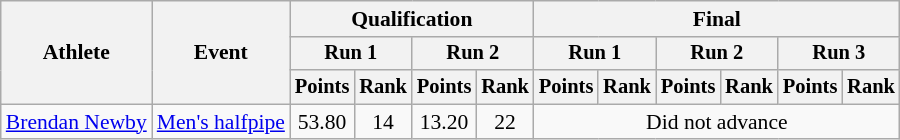<table class="wikitable" style="font-size:90%">
<tr>
<th rowspan="3">Athlete</th>
<th rowspan="3">Event</th>
<th colspan=4>Qualification</th>
<th colspan=6>Final</th>
</tr>
<tr style="font-size:95%">
<th colspan=2>Run 1</th>
<th colspan=2>Run 2</th>
<th colspan=2>Run 1</th>
<th colspan=2>Run 2</th>
<th colspan=2>Run 3</th>
</tr>
<tr style="font-size:95%">
<th>Points</th>
<th>Rank</th>
<th>Points</th>
<th>Rank</th>
<th>Points</th>
<th>Rank</th>
<th>Points</th>
<th>Rank</th>
<th>Points</th>
<th>Rank</th>
</tr>
<tr align=center>
<td align=left><a href='#'>Brendan Newby</a></td>
<td align=left><a href='#'>Men's halfpipe</a></td>
<td>53.80</td>
<td>14</td>
<td>13.20</td>
<td>22</td>
<td colspan=6>Did not advance</td>
</tr>
</table>
